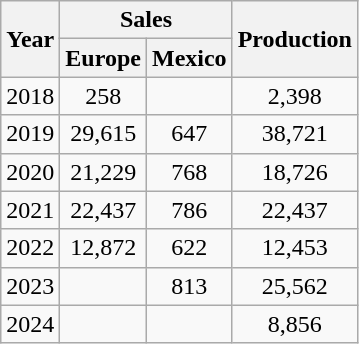<table class="wikitable" style="text-align:center">
<tr>
<th rowspan="2">Year</th>
<th colspan="2">Sales</th>
<th rowspan="2">Production</th>
</tr>
<tr>
<th>Europe</th>
<th>Mexico</th>
</tr>
<tr>
<td>2018</td>
<td>258</td>
<td></td>
<td>2,398</td>
</tr>
<tr>
<td>2019</td>
<td>29,615</td>
<td>647</td>
<td>38,721</td>
</tr>
<tr>
<td>2020</td>
<td>21,229</td>
<td>768</td>
<td>18,726</td>
</tr>
<tr>
<td>2021</td>
<td>22,437</td>
<td>786</td>
<td>22,437</td>
</tr>
<tr>
<td>2022</td>
<td>12,872</td>
<td>622</td>
<td>12,453</td>
</tr>
<tr>
<td>2023</td>
<td></td>
<td>813</td>
<td>25,562</td>
</tr>
<tr>
<td>2024</td>
<td></td>
<td></td>
<td>8,856</td>
</tr>
</table>
